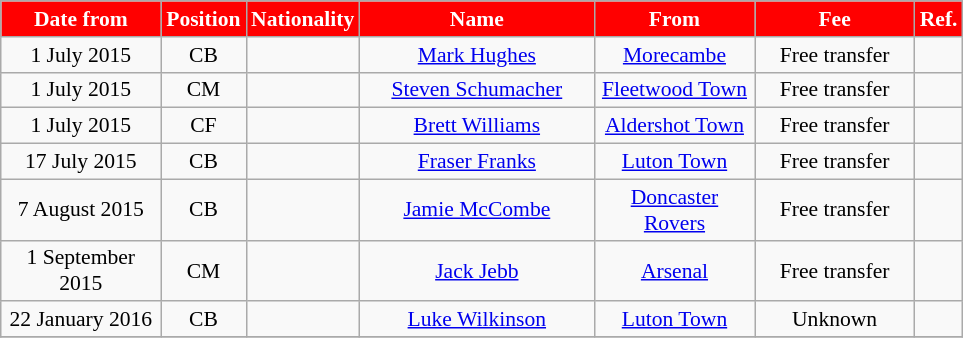<table class="wikitable"  style="text-align:center; font-size:90%; ">
<tr>
<th style="background:#FF0000; color:white; width:100px;">Date from</th>
<th style="background:#FF0000; color:white; width:50px;">Position</th>
<th style="background:#FF0000; color:white; width:50px;">Nationality</th>
<th style="background:#FF0000; color:white; width:150px;">Name</th>
<th style="background:#FF0000; color:white; width:100px;">From</th>
<th style="background:#FF0000; color:white; width:100px;">Fee</th>
<th style="background:#FF0000; color:white; width:25px;">Ref.</th>
</tr>
<tr>
<td>1 July 2015</td>
<td>CB</td>
<td></td>
<td><a href='#'>Mark Hughes</a></td>
<td><a href='#'>Morecambe</a></td>
<td>Free transfer</td>
<td></td>
</tr>
<tr>
<td>1 July 2015</td>
<td>CM</td>
<td></td>
<td><a href='#'>Steven Schumacher</a></td>
<td><a href='#'>Fleetwood Town</a></td>
<td>Free transfer</td>
<td></td>
</tr>
<tr>
<td>1 July 2015</td>
<td>CF</td>
<td></td>
<td><a href='#'>Brett Williams</a></td>
<td><a href='#'>Aldershot Town</a></td>
<td>Free transfer</td>
<td></td>
</tr>
<tr>
<td>17 July 2015</td>
<td>CB</td>
<td></td>
<td><a href='#'>Fraser Franks</a></td>
<td><a href='#'>Luton Town</a></td>
<td>Free transfer</td>
<td></td>
</tr>
<tr>
<td>7 August 2015</td>
<td>CB</td>
<td></td>
<td><a href='#'>Jamie McCombe</a></td>
<td><a href='#'>Doncaster Rovers</a></td>
<td>Free transfer</td>
<td></td>
</tr>
<tr>
<td>1 September 2015</td>
<td>CM</td>
<td></td>
<td><a href='#'>Jack Jebb</a></td>
<td><a href='#'>Arsenal</a></td>
<td>Free transfer</td>
<td></td>
</tr>
<tr>
<td>22 January 2016</td>
<td>CB</td>
<td></td>
<td><a href='#'>Luke Wilkinson</a></td>
<td><a href='#'>Luton Town</a></td>
<td>Unknown</td>
<td></td>
</tr>
<tr>
</tr>
</table>
